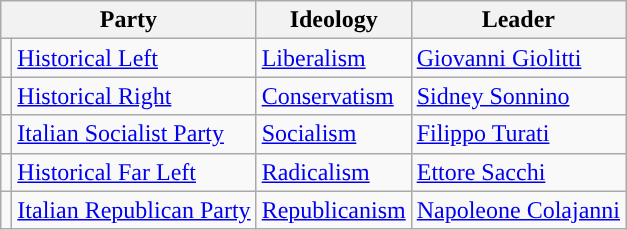<table class=wikitable>
<tr>
<th colspan=2>Party</th>
<th>Ideology</th>
<th>Leader</th>
</tr>
<tr>
<td></td>
<td><a href='#'>Historical Left</a></td>
<td><a href='#'>Liberalism</a></td>
<td><a href='#'>Giovanni Giolitti</a></td>
</tr>
<tr>
<td></td>
<td><a href='#'>Historical Right</a></td>
<td><a href='#'>Conservatism</a></td>
<td><a href='#'>Sidney Sonnino</a></td>
</tr>
<tr>
<td></td>
<td><a href='#'>Italian Socialist Party</a></td>
<td><a href='#'>Socialism</a></td>
<td><a href='#'>Filippo Turati</a></td>
</tr>
<tr>
<td></td>
<td><a href='#'>Historical Far Left</a></td>
<td><a href='#'>Radicalism</a></td>
<td><a href='#'>Ettore Sacchi</a></td>
</tr>
<tr>
<td></td>
<td><a href='#'>Italian Republican Party</a></td>
<td><a href='#'>Republicanism</a></td>
<td><a href='#'>Napoleone Colajanni</a></td>
</tr>
</table>
